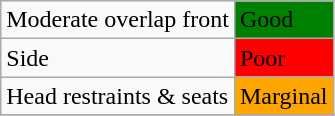<table class="wikitable">
<tr>
<td>Moderate overlap front</td>
<td style="background: green">Good</td>
</tr>
<tr>
<td>Side</td>
<td style="background: red">Poor</td>
</tr>
<tr>
<td>Head restraints & seats</td>
<td style="background: orange">Marginal</td>
</tr>
<tr>
</tr>
</table>
